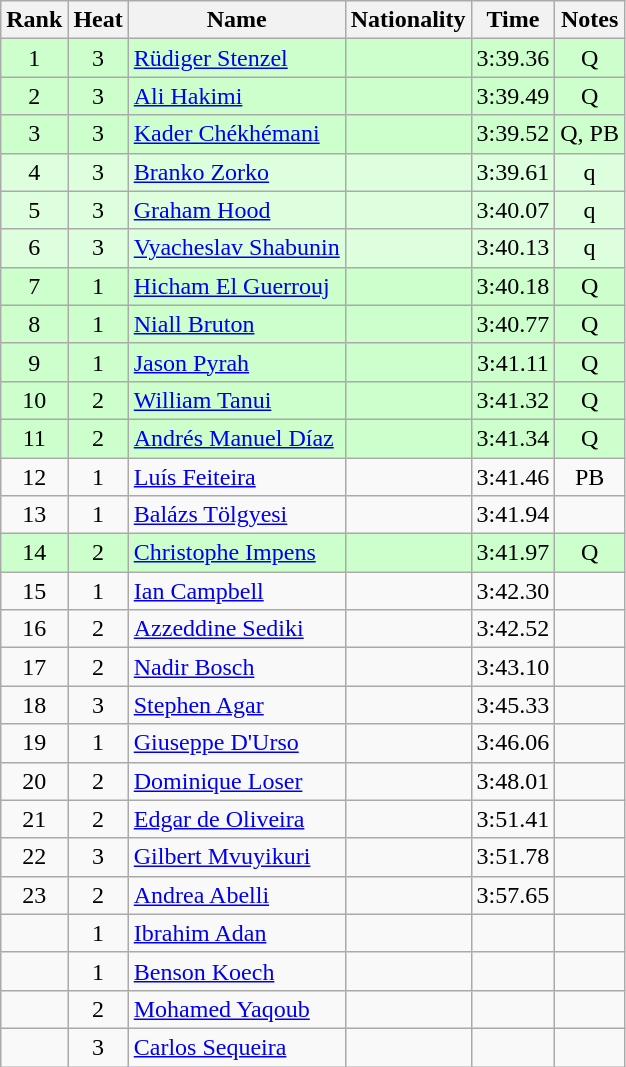<table class="wikitable sortable" style="text-align:center">
<tr>
<th>Rank</th>
<th>Heat</th>
<th>Name</th>
<th>Nationality</th>
<th>Time</th>
<th>Notes</th>
</tr>
<tr bgcolor=ccffcc>
<td>1</td>
<td>3</td>
<td align="left"><a href='#'>Rüdiger Stenzel</a></td>
<td align=left></td>
<td>3:39.36</td>
<td>Q</td>
</tr>
<tr bgcolor=ccffcc>
<td>2</td>
<td>3</td>
<td align="left"><a href='#'>Ali Hakimi</a></td>
<td align=left></td>
<td>3:39.49</td>
<td>Q</td>
</tr>
<tr bgcolor=ccffcc>
<td>3</td>
<td>3</td>
<td align="left"><a href='#'>Kader Chékhémani</a></td>
<td align=left></td>
<td>3:39.52</td>
<td>Q, PB</td>
</tr>
<tr bgcolor=ddffdd>
<td>4</td>
<td>3</td>
<td align="left"><a href='#'>Branko Zorko</a></td>
<td align=left></td>
<td>3:39.61</td>
<td>q</td>
</tr>
<tr bgcolor=ddffdd>
<td>5</td>
<td>3</td>
<td align="left"><a href='#'>Graham Hood</a></td>
<td align=left></td>
<td>3:40.07</td>
<td>q</td>
</tr>
<tr bgcolor=ddffdd>
<td>6</td>
<td>3</td>
<td align="left"><a href='#'>Vyacheslav Shabunin</a></td>
<td align=left></td>
<td>3:40.13</td>
<td>q</td>
</tr>
<tr bgcolor=ccffcc>
<td>7</td>
<td>1</td>
<td align="left"><a href='#'>Hicham El Guerrouj</a></td>
<td align=left></td>
<td>3:40.18</td>
<td>Q</td>
</tr>
<tr bgcolor=ccffcc>
<td>8</td>
<td>1</td>
<td align="left"><a href='#'>Niall Bruton</a></td>
<td align=left></td>
<td>3:40.77</td>
<td>Q</td>
</tr>
<tr bgcolor=ccffcc>
<td>9</td>
<td>1</td>
<td align="left"><a href='#'>Jason Pyrah</a></td>
<td align=left></td>
<td>3:41.11</td>
<td>Q</td>
</tr>
<tr bgcolor=ccffcc>
<td>10</td>
<td>2</td>
<td align="left"><a href='#'>William Tanui</a></td>
<td align=left></td>
<td>3:41.32</td>
<td>Q</td>
</tr>
<tr bgcolor=ccffcc>
<td>11</td>
<td>2</td>
<td align="left"><a href='#'>Andrés Manuel Díaz</a></td>
<td align=left></td>
<td>3:41.34</td>
<td>Q</td>
</tr>
<tr>
<td>12</td>
<td>1</td>
<td align="left"><a href='#'>Luís Feiteira</a></td>
<td align=left></td>
<td>3:41.46</td>
<td>PB</td>
</tr>
<tr>
<td>13</td>
<td>1</td>
<td align="left"><a href='#'>Balázs Tölgyesi</a></td>
<td align=left></td>
<td>3:41.94</td>
<td></td>
</tr>
<tr bgcolor=ccffcc>
<td>14</td>
<td>2</td>
<td align="left"><a href='#'>Christophe Impens</a></td>
<td align=left></td>
<td>3:41.97</td>
<td>Q</td>
</tr>
<tr>
<td>15</td>
<td>1</td>
<td align="left"><a href='#'>Ian Campbell</a></td>
<td align=left></td>
<td>3:42.30</td>
<td></td>
</tr>
<tr>
<td>16</td>
<td>2</td>
<td align="left"><a href='#'>Azzeddine Sediki</a></td>
<td align=left></td>
<td>3:42.52</td>
<td></td>
</tr>
<tr>
<td>17</td>
<td>2</td>
<td align="left"><a href='#'>Nadir Bosch</a></td>
<td align=left></td>
<td>3:43.10</td>
<td></td>
</tr>
<tr>
<td>18</td>
<td>3</td>
<td align="left"><a href='#'>Stephen Agar</a></td>
<td align=left></td>
<td>3:45.33</td>
<td></td>
</tr>
<tr>
<td>19</td>
<td>1</td>
<td align="left"><a href='#'>Giuseppe D'Urso</a></td>
<td align=left></td>
<td>3:46.06</td>
<td></td>
</tr>
<tr>
<td>20</td>
<td>2</td>
<td align="left"><a href='#'>Dominique Loser</a></td>
<td align=left></td>
<td>3:48.01</td>
<td></td>
</tr>
<tr>
<td>21</td>
<td>2</td>
<td align="left"><a href='#'>Edgar de Oliveira</a></td>
<td align=left></td>
<td>3:51.41</td>
<td></td>
</tr>
<tr>
<td>22</td>
<td>3</td>
<td align="left"><a href='#'>Gilbert Mvuyikuri</a></td>
<td align=left></td>
<td>3:51.78</td>
<td></td>
</tr>
<tr>
<td>23</td>
<td>2</td>
<td align="left"><a href='#'>Andrea Abelli</a></td>
<td align=left></td>
<td>3:57.65</td>
<td></td>
</tr>
<tr>
<td></td>
<td>1</td>
<td align="left"><a href='#'>Ibrahim Adan</a></td>
<td align=left></td>
<td></td>
<td></td>
</tr>
<tr>
<td></td>
<td>1</td>
<td align="left"><a href='#'>Benson Koech</a></td>
<td align=left></td>
<td></td>
<td></td>
</tr>
<tr>
<td></td>
<td>2</td>
<td align="left"><a href='#'>Mohamed Yaqoub</a></td>
<td align=left></td>
<td></td>
<td></td>
</tr>
<tr>
<td></td>
<td>3</td>
<td align="left"><a href='#'>Carlos Sequeira</a></td>
<td align=left></td>
<td></td>
<td></td>
</tr>
</table>
